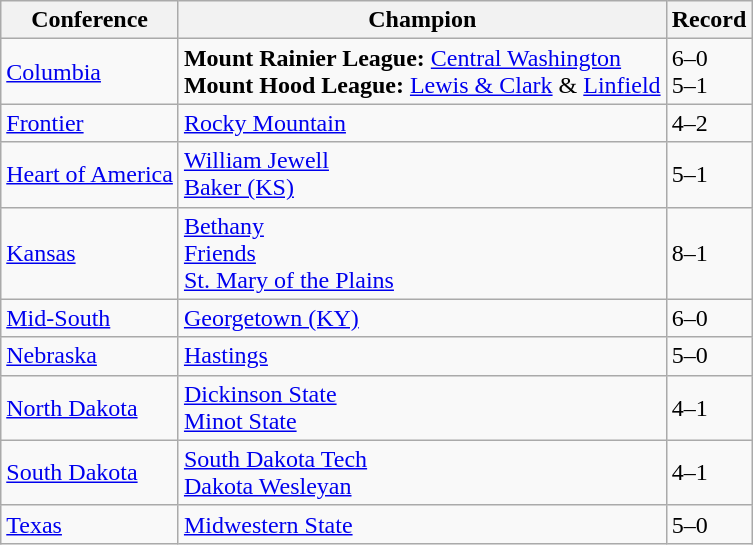<table class="wikitable">
<tr>
<th>Conference</th>
<th>Champion</th>
<th>Record</th>
</tr>
<tr>
<td><a href='#'>Columbia</a></td>
<td><strong>Mount Rainier League:</strong> <a href='#'>Central Washington</a><br><strong>Mount Hood League:</strong> <a href='#'>Lewis & Clark</a> & <a href='#'>Linfield</a></td>
<td>6–0<br>5–1</td>
</tr>
<tr>
<td><a href='#'>Frontier</a></td>
<td><a href='#'>Rocky Mountain</a></td>
<td>4–2</td>
</tr>
<tr>
<td><a href='#'>Heart of America</a></td>
<td><a href='#'>William Jewell</a><br><a href='#'>Baker (KS)</a></td>
<td>5–1</td>
</tr>
<tr>
<td><a href='#'>Kansas</a></td>
<td><a href='#'>Bethany</a><br><a href='#'>Friends</a><br><a href='#'>St. Mary of the Plains</a></td>
<td>8–1</td>
</tr>
<tr>
<td><a href='#'>Mid-South</a></td>
<td><a href='#'>Georgetown (KY)</a></td>
<td>6–0</td>
</tr>
<tr>
<td><a href='#'>Nebraska</a></td>
<td><a href='#'>Hastings</a></td>
<td>5–0</td>
</tr>
<tr>
<td><a href='#'>North Dakota</a></td>
<td><a href='#'>Dickinson State</a><br><a href='#'>Minot State</a></td>
<td>4–1</td>
</tr>
<tr>
<td><a href='#'>South Dakota</a></td>
<td><a href='#'>South Dakota Tech</a><br><a href='#'>Dakota Wesleyan</a></td>
<td>4–1</td>
</tr>
<tr>
<td><a href='#'>Texas</a></td>
<td><a href='#'>Midwestern State</a></td>
<td>5–0</td>
</tr>
</table>
